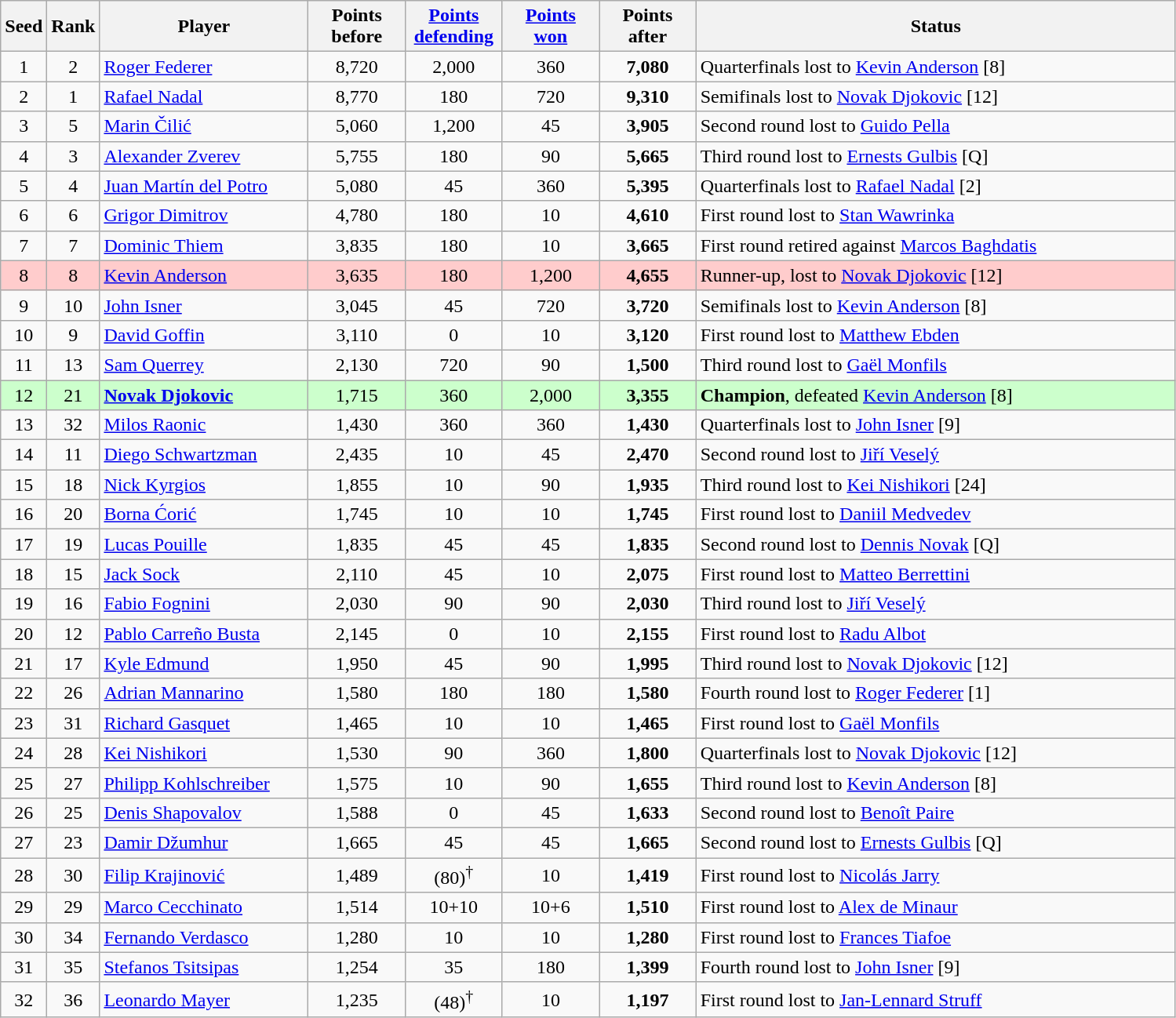<table class="wikitable sortable" style="text-align:center;">
<tr>
<th style="width:30px;">Seed</th>
<th style="width:30px;">Rank</th>
<th style="width:170px;">Player</th>
<th style="width:75px;">Points <br>before</th>
<th style="width:75px;"><a href='#'>Points <br>defending</a></th>
<th style="width:75px;"><a href='#'>Points <br>won</a></th>
<th style="width:75px;">Points <br>after</th>
<th style="width:400px;">Status</th>
</tr>
<tr>
<td>1</td>
<td>2</td>
<td align="left"> <a href='#'>Roger Federer</a></td>
<td>8,720</td>
<td>2,000</td>
<td>360</td>
<td><strong>7,080</strong></td>
<td align="left">Quarterfinals lost to  <a href='#'>Kevin Anderson</a> [8]</td>
</tr>
<tr>
<td>2</td>
<td>1</td>
<td align="left"> <a href='#'>Rafael Nadal</a></td>
<td>8,770</td>
<td>180</td>
<td>720</td>
<td><strong>9,310</strong></td>
<td align="left">Semifinals lost to  <a href='#'>Novak Djokovic</a> [12]</td>
</tr>
<tr>
<td>3</td>
<td>5</td>
<td align="left"> <a href='#'>Marin Čilić</a></td>
<td>5,060</td>
<td>1,200</td>
<td>45</td>
<td><strong>3,905</strong></td>
<td align="left">Second round lost to  <a href='#'>Guido Pella</a></td>
</tr>
<tr>
<td>4</td>
<td>3</td>
<td align="left"> <a href='#'>Alexander Zverev</a></td>
<td>5,755</td>
<td>180</td>
<td>90</td>
<td><strong>5,665</strong></td>
<td align="left">Third round lost to  <a href='#'>Ernests Gulbis</a> [Q]</td>
</tr>
<tr>
<td>5</td>
<td>4</td>
<td align="left"> <a href='#'>Juan Martín del Potro</a></td>
<td>5,080</td>
<td>45</td>
<td>360</td>
<td><strong>5,395</strong></td>
<td align="left">Quarterfinals lost to  <a href='#'>Rafael Nadal</a> [2]</td>
</tr>
<tr>
<td>6</td>
<td>6</td>
<td align="left"> <a href='#'>Grigor Dimitrov</a></td>
<td>4,780</td>
<td>180</td>
<td>10</td>
<td><strong>4,610</strong></td>
<td align="left">First round lost to  <a href='#'>Stan Wawrinka</a></td>
</tr>
<tr>
<td>7</td>
<td>7</td>
<td align="left"> <a href='#'>Dominic Thiem</a></td>
<td>3,835</td>
<td>180</td>
<td>10</td>
<td><strong>3,665</strong></td>
<td align="left">First round retired against  <a href='#'>Marcos Baghdatis</a></td>
</tr>
<tr style="background:#fcc;">
<td>8</td>
<td>8</td>
<td align="left"> <a href='#'>Kevin Anderson</a></td>
<td>3,635</td>
<td>180</td>
<td>1,200</td>
<td><strong>4,655</strong></td>
<td align="left">Runner-up, lost to  <a href='#'>Novak Djokovic</a> [12]</td>
</tr>
<tr>
<td>9</td>
<td>10</td>
<td align="left"> <a href='#'>John Isner</a></td>
<td>3,045</td>
<td>45</td>
<td>720</td>
<td><strong>3,720</strong></td>
<td align="left">Semifinals lost to  <a href='#'>Kevin Anderson</a> [8]</td>
</tr>
<tr>
<td>10</td>
<td>9</td>
<td align="left"> <a href='#'>David Goffin</a></td>
<td>3,110</td>
<td>0</td>
<td>10</td>
<td><strong>3,120</strong></td>
<td align="left">First round lost to  <a href='#'>Matthew Ebden</a></td>
</tr>
<tr>
<td>11</td>
<td>13</td>
<td align="left"> <a href='#'>Sam Querrey</a></td>
<td>2,130</td>
<td>720</td>
<td>90</td>
<td><strong>1,500</strong></td>
<td align="left">Third round lost to  <a href='#'>Gaël Monfils</a></td>
</tr>
<tr style="background:#cfc;">
<td>12</td>
<td>21</td>
<td align="left"> <strong><a href='#'>Novak Djokovic</a></strong></td>
<td>1,715</td>
<td>360</td>
<td>2,000</td>
<td><strong>3,355</strong></td>
<td align="left"><strong>Champion</strong>, defeated  <a href='#'>Kevin Anderson</a> [8]</td>
</tr>
<tr>
<td>13</td>
<td>32</td>
<td align="left"> <a href='#'>Milos Raonic</a></td>
<td>1,430</td>
<td>360</td>
<td>360</td>
<td><strong>1,430</strong></td>
<td align="left">Quarterfinals lost to  <a href='#'>John Isner</a> [9]</td>
</tr>
<tr>
<td>14</td>
<td>11</td>
<td align="left"> <a href='#'>Diego Schwartzman</a></td>
<td>2,435</td>
<td>10</td>
<td>45</td>
<td><strong>2,470</strong></td>
<td align="left">Second round lost to  <a href='#'>Jiří Veselý</a></td>
</tr>
<tr>
<td>15</td>
<td>18</td>
<td align="left"> <a href='#'>Nick Kyrgios</a></td>
<td>1,855</td>
<td>10</td>
<td>90</td>
<td><strong>1,935</strong></td>
<td align="left">Third round lost to  <a href='#'>Kei Nishikori</a> [24]</td>
</tr>
<tr>
<td>16</td>
<td>20</td>
<td align="left"> <a href='#'>Borna Ćorić</a></td>
<td>1,745</td>
<td>10</td>
<td>10</td>
<td><strong>1,745</strong></td>
<td align="left">First round lost to  <a href='#'>Daniil Medvedev</a></td>
</tr>
<tr>
<td>17</td>
<td>19</td>
<td align="left"> <a href='#'>Lucas Pouille</a></td>
<td>1,835</td>
<td>45</td>
<td>45</td>
<td><strong>1,835</strong></td>
<td align="left">Second round lost to  <a href='#'>Dennis Novak</a> [Q]</td>
</tr>
<tr>
<td>18</td>
<td>15</td>
<td align="left"> <a href='#'>Jack Sock</a></td>
<td>2,110</td>
<td>45</td>
<td>10</td>
<td><strong>2,075</strong></td>
<td align="left">First round lost to  <a href='#'>Matteo Berrettini</a></td>
</tr>
<tr>
<td>19</td>
<td>16</td>
<td align="left"> <a href='#'>Fabio Fognini</a></td>
<td>2,030</td>
<td>90</td>
<td>90</td>
<td><strong>2,030</strong></td>
<td align="left">Third round lost to  <a href='#'>Jiří Veselý</a></td>
</tr>
<tr>
<td>20</td>
<td>12</td>
<td align="left"> <a href='#'>Pablo Carreño Busta</a></td>
<td>2,145</td>
<td>0</td>
<td>10</td>
<td><strong>2,155</strong></td>
<td align="left">First round lost to  <a href='#'>Radu Albot</a></td>
</tr>
<tr>
<td>21</td>
<td>17</td>
<td align="left"> <a href='#'>Kyle Edmund</a></td>
<td>1,950</td>
<td>45</td>
<td>90</td>
<td><strong>1,995</strong></td>
<td align="left">Third round lost to  <a href='#'>Novak Djokovic</a> [12]</td>
</tr>
<tr>
<td>22</td>
<td>26</td>
<td align="left"> <a href='#'>Adrian Mannarino</a></td>
<td>1,580</td>
<td>180</td>
<td>180</td>
<td><strong>1,580</strong></td>
<td align="left">Fourth round lost to  <a href='#'>Roger Federer</a> [1]</td>
</tr>
<tr>
<td>23</td>
<td>31</td>
<td align="left"> <a href='#'>Richard Gasquet</a></td>
<td>1,465</td>
<td>10</td>
<td>10</td>
<td><strong>1,465</strong></td>
<td align="left">First round lost to  <a href='#'>Gaël Monfils</a></td>
</tr>
<tr>
<td>24</td>
<td>28</td>
<td align="left"> <a href='#'>Kei Nishikori</a></td>
<td>1,530</td>
<td>90</td>
<td>360</td>
<td><strong>1,800</strong></td>
<td align="left">Quarterfinals lost to  <a href='#'>Novak Djokovic</a> [12]</td>
</tr>
<tr>
<td>25</td>
<td>27</td>
<td align="left"> <a href='#'>Philipp Kohlschreiber</a></td>
<td>1,575</td>
<td>10</td>
<td>90</td>
<td><strong>1,655</strong></td>
<td align="left">Third round lost to  <a href='#'>Kevin Anderson</a> [8]</td>
</tr>
<tr>
<td>26</td>
<td>25</td>
<td align="left"> <a href='#'>Denis Shapovalov</a></td>
<td>1,588</td>
<td>0</td>
<td>45</td>
<td><strong>1,633</strong></td>
<td align="left">Second round lost to  <a href='#'>Benoît Paire</a></td>
</tr>
<tr>
<td>27</td>
<td>23</td>
<td align="left"> <a href='#'>Damir Džumhur</a></td>
<td>1,665</td>
<td>45</td>
<td>45</td>
<td><strong>1,665</strong></td>
<td align="left">Second round lost to  <a href='#'>Ernests Gulbis</a> [Q]</td>
</tr>
<tr>
<td>28</td>
<td>30</td>
<td align="left"> <a href='#'>Filip Krajinović</a></td>
<td>1,489</td>
<td>(80)<sup>†</sup></td>
<td>10</td>
<td><strong>1,419</strong></td>
<td align="left">First round lost to  <a href='#'>Nicolás Jarry</a></td>
</tr>
<tr>
<td>29</td>
<td>29</td>
<td align="left"> <a href='#'>Marco Cecchinato</a></td>
<td>1,514</td>
<td>10+10</td>
<td>10+6</td>
<td><strong>1,510</strong></td>
<td align="left">First round lost to  <a href='#'>Alex de Minaur</a></td>
</tr>
<tr>
<td>30</td>
<td>34</td>
<td align="left"> <a href='#'>Fernando Verdasco</a></td>
<td>1,280</td>
<td>10</td>
<td>10</td>
<td><strong>1,280</strong></td>
<td align="left">First round lost to  <a href='#'>Frances Tiafoe</a></td>
</tr>
<tr>
<td>31</td>
<td>35</td>
<td align="left"> <a href='#'>Stefanos Tsitsipas</a></td>
<td>1,254</td>
<td>35</td>
<td>180</td>
<td><strong>1,399</strong></td>
<td align="left">Fourth round lost to  <a href='#'>John Isner</a> [9]</td>
</tr>
<tr>
<td>32</td>
<td>36</td>
<td align="left"> <a href='#'>Leonardo Mayer</a></td>
<td>1,235</td>
<td>(48)<sup>†</sup></td>
<td>10</td>
<td><strong>1,197</strong></td>
<td align="left">First round lost to  <a href='#'>Jan-Lennard Struff</a></td>
</tr>
</table>
